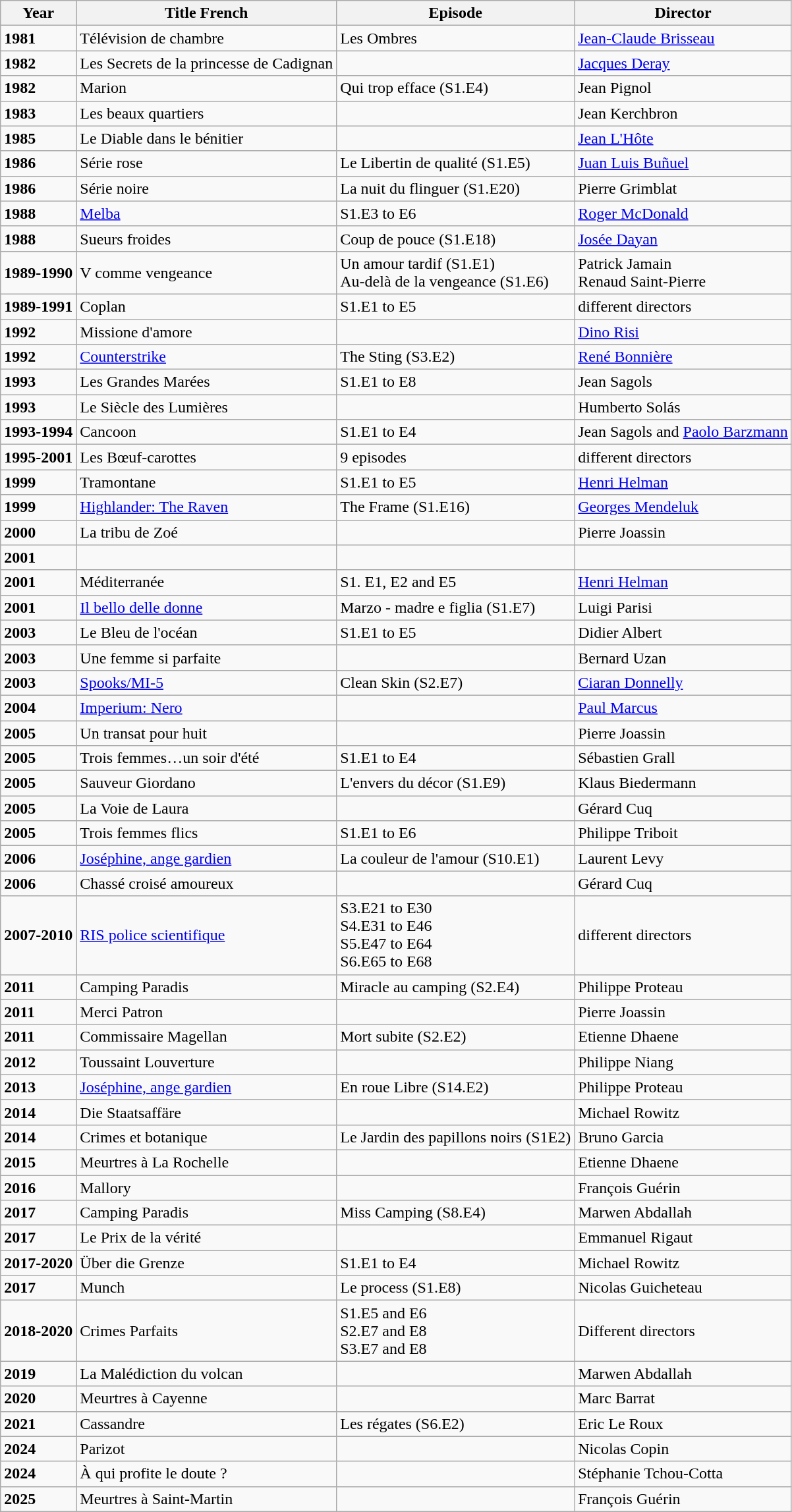<table class="wikitable">
<tr>
<th>Year</th>
<th>Title French</th>
<th>Episode</th>
<th>Director</th>
</tr>
<tr>
<td><strong>1981</strong></td>
<td>Télévision de chambre</td>
<td>Les Ombres</td>
<td><a href='#'>Jean-Claude Brisseau</a></td>
</tr>
<tr>
<td><strong>1982</strong></td>
<td>Les Secrets de la princesse de Cadignan</td>
<td></td>
<td><a href='#'>Jacques Deray</a></td>
</tr>
<tr>
<td><strong>1982</strong></td>
<td>Marion</td>
<td>Qui trop efface (S1.E4)</td>
<td>Jean Pignol</td>
</tr>
<tr>
<td><strong>1983</strong></td>
<td>Les beaux quartiers</td>
<td></td>
<td>Jean Kerchbron</td>
</tr>
<tr>
<td><strong>1985</strong></td>
<td>Le Diable dans le bénitier</td>
<td></td>
<td><a href='#'>Jean L'Hôte</a></td>
</tr>
<tr>
<td><strong>1986</strong></td>
<td>Série rose</td>
<td>Le Libertin de qualité (S1.E5)</td>
<td><a href='#'>Juan Luis Buñuel</a></td>
</tr>
<tr>
<td><strong>1986</strong></td>
<td>Série noire</td>
<td>La nuit du flinguer (S1.E20)</td>
<td>Pierre  Grimblat</td>
</tr>
<tr>
<td><strong>1988</strong></td>
<td><a href='#'>Melba</a></td>
<td>S1.E3 to  E6</td>
<td><a href='#'>Roger McDonald</a></td>
</tr>
<tr>
<td><strong>1988</strong></td>
<td>Sueurs froides</td>
<td>Coup de pouce (S1.E18)</td>
<td><a href='#'>Josée Dayan</a></td>
</tr>
<tr>
<td><strong>1989-1990</strong></td>
<td>V comme  vengeance</td>
<td>Un amour tardif  (S1.E1)<br>Au-delà de la vengeance (S1.E6)</td>
<td>Patrick Jamain<br>Renaud Saint-Pierre</td>
</tr>
<tr>
<td><strong>1989-1991</strong></td>
<td>Coplan</td>
<td>S1.E1 to E5</td>
<td>different  directors</td>
</tr>
<tr>
<td><strong>1992</strong></td>
<td>Missione d'amore</td>
<td></td>
<td><a href='#'>Dino Risi</a></td>
</tr>
<tr>
<td><strong>1992</strong></td>
<td><a href='#'>Counterstrike</a></td>
<td>The Sting (S3.E2)</td>
<td><a href='#'>René Bonnière</a></td>
</tr>
<tr>
<td><strong>1993</strong></td>
<td>Les Grandes Marées</td>
<td>S1.E1 to E8</td>
<td>Jean Sagols</td>
</tr>
<tr>
<td><strong>1993</strong></td>
<td>Le Siècle des Lumières</td>
<td></td>
<td>Humberto Solás</td>
</tr>
<tr>
<td><strong>1993-1994</strong></td>
<td>Cancoon</td>
<td>S1.E1 to E4</td>
<td>Jean Sagols and <a href='#'>Paolo Barzmann</a></td>
</tr>
<tr>
<td><strong>1995-2001</strong></td>
<td>Les Bœuf-carottes</td>
<td>9 episodes</td>
<td>different directors</td>
</tr>
<tr>
<td><strong>1999</strong></td>
<td>Tramontane</td>
<td>S1.E1 to E5</td>
<td><a href='#'>Henri Helman</a></td>
</tr>
<tr>
<td><strong>1999</strong></td>
<td><a href='#'>Highlander: The Raven</a></td>
<td>The Frame (S1.E16)</td>
<td><a href='#'>Georges Mendeluk</a></td>
</tr>
<tr>
<td><strong>2000</strong></td>
<td>La tribu de Zoé</td>
<td></td>
<td>Pierre Joassin</td>
</tr>
<tr>
<td><strong>2001</strong></td>
<td></td>
<td></td>
<td></td>
</tr>
<tr>
<td><strong>2001</strong></td>
<td>Méditerranée</td>
<td>S1. E1, E2 and E5</td>
<td><a href='#'>Henri Helman</a></td>
</tr>
<tr>
<td><strong>2001</strong></td>
<td><a href='#'>Il bello delle donne</a></td>
<td>Marzo - madre  e figlia (S1.E7)</td>
<td>Luigi Parisi</td>
</tr>
<tr>
<td><strong>2003</strong></td>
<td>Le Bleu de l'océan</td>
<td>S1.E1 to E5</td>
<td>Didier Albert</td>
</tr>
<tr>
<td><strong>2003</strong></td>
<td>Une femme si parfaite</td>
<td></td>
<td>Bernard Uzan</td>
</tr>
<tr>
<td><strong>2003</strong></td>
<td><a href='#'>Spooks/MI-5</a></td>
<td>Clean Skin (S2.E7)</td>
<td><a href='#'>Ciaran Donnelly</a></td>
</tr>
<tr>
<td><strong>2004</strong></td>
<td><a href='#'>Imperium: Nero</a></td>
<td></td>
<td><a href='#'>Paul Marcus</a></td>
</tr>
<tr>
<td><strong>2005</strong></td>
<td>Un transat pour huit</td>
<td></td>
<td>Pierre Joassin</td>
</tr>
<tr>
<td><strong>2005</strong></td>
<td>Trois femmes…un soir d'été</td>
<td>S1.E1 to E4</td>
<td>Sébastien Grall</td>
</tr>
<tr>
<td><strong>2005</strong></td>
<td>Sauveur Giordano</td>
<td>L'envers  du décor (S1.E9)</td>
<td>Klaus Biedermann</td>
</tr>
<tr>
<td><strong>2005</strong></td>
<td>La Voie de Laura</td>
<td></td>
<td>Gérard Cuq</td>
</tr>
<tr>
<td><strong>2005</strong></td>
<td>Trois femmes flics</td>
<td>S1.E1 to E6</td>
<td>Philippe Triboit</td>
</tr>
<tr>
<td><strong>2006</strong></td>
<td><a href='#'>Joséphine, ange gardien</a></td>
<td>La couleur de l'amour (S10.E1)</td>
<td>Laurent Levy</td>
</tr>
<tr>
<td><strong>2006</strong></td>
<td>Chassé croisé amoureux</td>
<td></td>
<td>Gérard Cuq</td>
</tr>
<tr>
<td><strong>2007-2010</strong></td>
<td><a href='#'>RIS police scientifique</a></td>
<td>S3.E21 to E30<br>S4.E31 to E46<br>S5.E47 to E64<br>S6.E65 to E68</td>
<td>different directors</td>
</tr>
<tr>
<td><strong>2011</strong></td>
<td>Camping Paradis</td>
<td>Miracle au camping (S2.E4)</td>
<td>Philippe Proteau</td>
</tr>
<tr>
<td><strong>2011</strong></td>
<td>Merci Patron</td>
<td></td>
<td>Pierre Joassin</td>
</tr>
<tr>
<td><strong>2011</strong></td>
<td>Commissaire Magellan</td>
<td>Mort subite (S2.E2)</td>
<td>Etienne Dhaene</td>
</tr>
<tr>
<td><strong>2012</strong></td>
<td>Toussaint Louverture</td>
<td></td>
<td>Philippe Niang</td>
</tr>
<tr>
<td><strong>2013</strong></td>
<td><a href='#'>Joséphine, ange gardien</a></td>
<td>En roue  Libre (S14.E2)</td>
<td>Philippe Proteau</td>
</tr>
<tr>
<td><strong>2014</strong></td>
<td>Die Staatsaffäre</td>
<td></td>
<td>Michael Rowitz</td>
</tr>
<tr>
<td><strong>2014</strong></td>
<td>Crimes et botanique</td>
<td>Le Jardin des papillons noirs  (S1E2)</td>
<td>Bruno Garcia</td>
</tr>
<tr>
<td><strong>2015</strong></td>
<td>Meurtres à La Rochelle</td>
<td></td>
<td>Etienne Dhaene</td>
</tr>
<tr>
<td><strong>2016</strong></td>
<td>Mallory</td>
<td></td>
<td>François Guérin</td>
</tr>
<tr>
<td><strong>2017</strong></td>
<td>Camping Paradis</td>
<td>Miss Camping (S8.E4)</td>
<td>Marwen Abdallah</td>
</tr>
<tr>
<td><strong>2017</strong></td>
<td>Le Prix de la vérité</td>
<td></td>
<td>Emmanuel Rigaut</td>
</tr>
<tr>
<td><strong>2017-2020</strong></td>
<td>Über die Grenze</td>
<td>S1.E1 to E4</td>
<td>Michael Rowitz</td>
</tr>
<tr>
<td><strong>2017</strong></td>
<td>Munch</td>
<td>Le process (S1.E8)</td>
<td>Nicolas Guicheteau</td>
</tr>
<tr>
<td><strong>2018-2020</strong></td>
<td>Crimes Parfaits</td>
<td>S1.E5 and E6<br>S2.E7 and E8<br>S3.E7 and E8</td>
<td>Different directors</td>
</tr>
<tr>
<td><strong>2019</strong></td>
<td>La Malédiction du volcan</td>
<td></td>
<td>Marwen Abdallah</td>
</tr>
<tr>
<td><strong>2020</strong></td>
<td>Meurtres à Cayenne</td>
<td></td>
<td>Marc Barrat</td>
</tr>
<tr>
<td><strong>2021</strong></td>
<td>Cassandre</td>
<td>Les  régates (S6.E2)</td>
<td>Eric Le Roux</td>
</tr>
<tr>
<td><strong>2024</strong></td>
<td>Parizot</td>
<td></td>
<td>Nicolas Copin</td>
</tr>
<tr>
<td><strong>2024</strong></td>
<td>À qui profite le doute ?</td>
<td></td>
<td>Stéphanie Tchou-Cotta</td>
</tr>
<tr>
<td><strong>2025</strong></td>
<td>Meurtres à Saint-Martin</td>
<td></td>
<td>François Guérin</td>
</tr>
</table>
